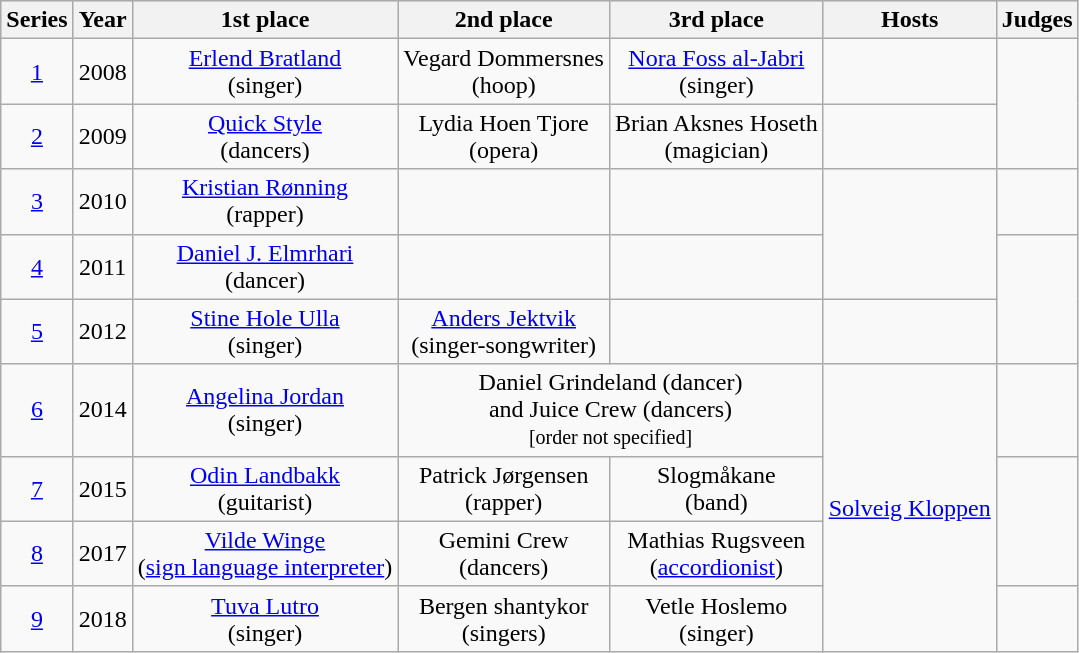<table class="wikitable" style="text-align: center;">
<tr bgcolor="lightgrey">
<th>Series</th>
<th>Year</th>
<th>1st place</th>
<th>2nd place</th>
<th>3rd place</th>
<th>Hosts</th>
<th>Judges</th>
</tr>
<tr>
<td><a href='#'>1</a></td>
<td>2008</td>
<td><a href='#'>Erlend Bratland</a><br>(singer)</td>
<td>Vegard Dommersnes<br>(hoop)</td>
<td><a href='#'>Nora Foss al-Jabri</a><br>(singer)</td>
<td></td>
<td rowspan="2"></td>
</tr>
<tr>
<td><a href='#'>2</a></td>
<td>2009</td>
<td><a href='#'>Quick Style</a><br>(dancers)</td>
<td>Lydia Hoen Tjore<br>(opera)</td>
<td>Brian Aksnes Hoseth<br>(magician)</td>
<td></td>
</tr>
<tr>
<td><a href='#'>3</a></td>
<td>2010</td>
<td><a href='#'>Kristian Rønning</a><br>(rapper)</td>
<td></td>
<td></td>
<td rowspan="2"></td>
<td></td>
</tr>
<tr 2011>
<td><a href='#'>4</a></td>
<td>2011</td>
<td><a href='#'>Daniel J. Elmrhari</a><br>(dancer)</td>
<td></td>
<td></td>
<td rowspan="2"></td>
</tr>
<tr>
<td><a href='#'>5</a></td>
<td>2012</td>
<td><a href='#'>Stine Hole Ulla</a><br>(singer)</td>
<td><a href='#'>Anders Jektvik</a><br>(singer-songwriter)</td>
<td></td>
<td></td>
</tr>
<tr>
<td><a href='#'>6</a></td>
<td>2014</td>
<td><a href='#'>Angelina Jordan</a><br>(singer)</td>
<td colspan="2">Daniel Grindeland (dancer)<br>and Juice Crew (dancers)<br><small>[order not specified]</small></td>
<td rowspan="4"><a href='#'>Solveig Kloppen</a></td>
<td></td>
</tr>
<tr>
<td><a href='#'>7</a></td>
<td>2015</td>
<td><a href='#'>Odin Landbakk</a><br>(guitarist)</td>
<td>Patrick Jørgensen<br>(rapper)</td>
<td>Slogmåkane<br>(band)</td>
<td rowspan="2"></td>
</tr>
<tr>
<td><a href='#'>8</a></td>
<td>2017</td>
<td><a href='#'>Vilde Winge</a><br>(<a href='#'>sign language interpreter</a>)</td>
<td>Gemini Crew<br>(dancers)</td>
<td>Mathias Rugsveen<br>(<a href='#'>accordionist</a>)</td>
</tr>
<tr>
<td><a href='#'>9</a></td>
<td>2018</td>
<td><a href='#'>Tuva Lutro</a><br>(singer)</td>
<td>Bergen shantykor<br>(singers)</td>
<td>Vetle Hoslemo<br>(singer)</td>
<td></td>
</tr>
</table>
